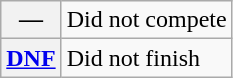<table class="wikitable">
<tr>
<th scope="row">—</th>
<td>Did not compete</td>
</tr>
<tr>
<th scope="row"><a href='#'>DNF</a></th>
<td>Did not finish</td>
</tr>
</table>
